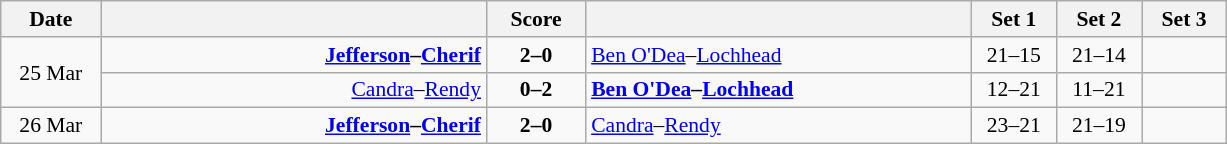<table class="wikitable" style="text-align: center; font-size:90% ">
<tr>
<th width="60">Date</th>
<th align="right" width="250"></th>
<th width="60">Score</th>
<th align="left" width="250"></th>
<th width="50">Set 1</th>
<th width="50">Set 2</th>
<th width="50">Set 3</th>
</tr>
<tr>
<td rowspan=2>25 Mar</td>
<td align=right><strong><a href='#'>Jefferson</a>–<a href='#'>Cherif</a> </strong></td>
<td align=center><strong>2–0</strong></td>
<td align=left> <a href='#'>Ben O'Dea</a>–<a href='#'>Lochhead</a></td>
<td>21–15</td>
<td>21–14</td>
<td></td>
</tr>
<tr>
<td align=right><a href='#'>Candra</a>–<a href='#'>Rendy</a> </td>
<td align=center><strong>0–2</strong></td>
<td align=left><strong> <a href='#'>Ben O'Dea</a>–<a href='#'>Lochhead</a></strong></td>
<td>12–21</td>
<td>11–21</td>
<td></td>
</tr>
<tr>
<td>26 Mar</td>
<td align=right><strong><a href='#'>Jefferson</a>–<a href='#'>Cherif</a> </strong></td>
<td align=center><strong>2–0</strong></td>
<td align=left> <a href='#'>Candra</a>–<a href='#'>Rendy</a></td>
<td>23–21</td>
<td>21–19</td>
<td></td>
</tr>
</table>
